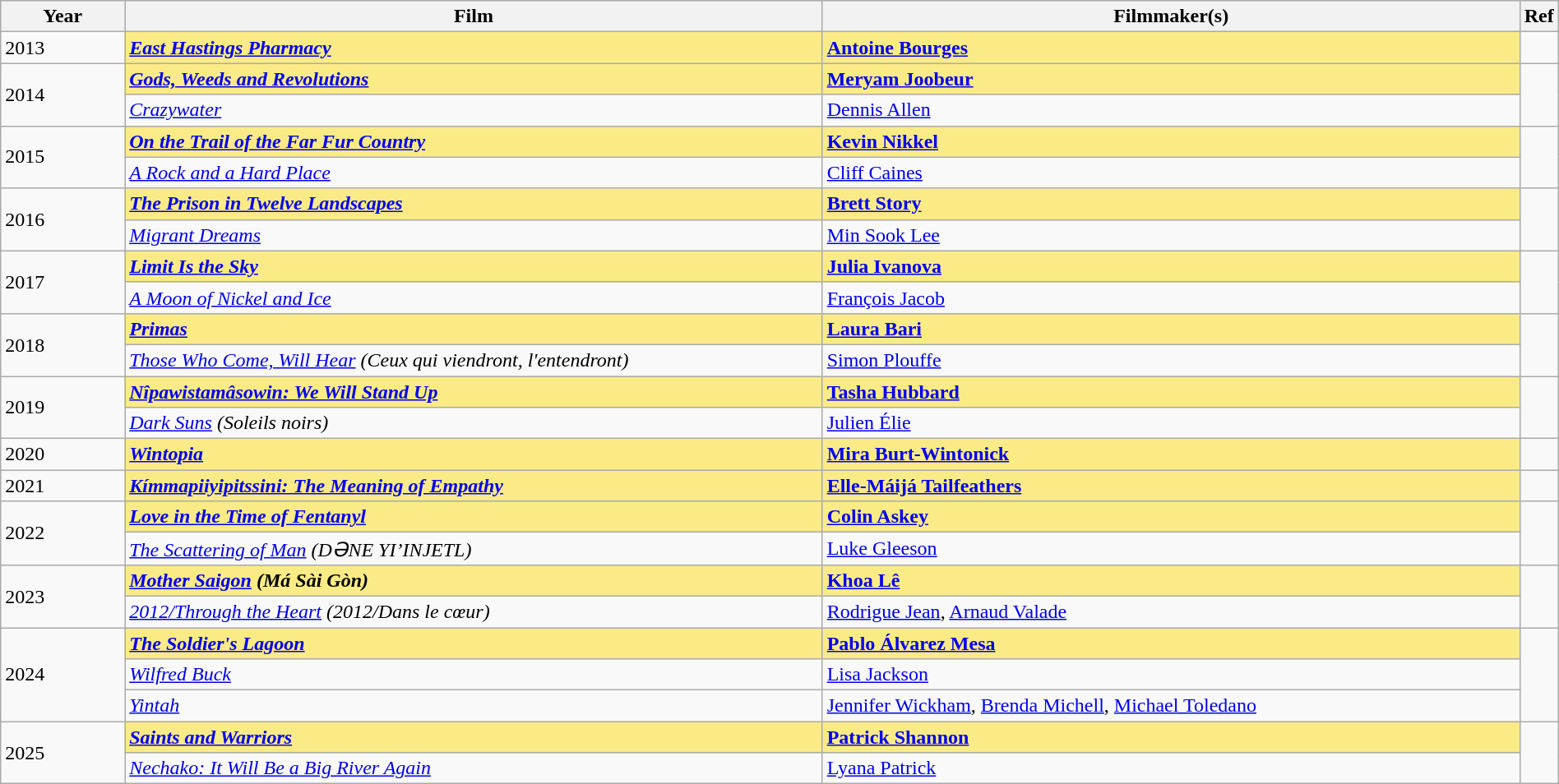<table class = "wikitable sortable" width=100%>
<tr>
<th style="width:8%;">Year</th>
<th style="width:45%;">Film</th>
<th style="width:45%;">Filmmaker(s)</th>
<th style="width:2%;">Ref</th>
</tr>
<tr>
<td>2013</td>
<td style="background:#FAEB86;"><strong><em><a href='#'>East Hastings Pharmacy</a></em></strong></td>
<td style="background:#FAEB86;"><strong><a href='#'>Antoine Bourges</a></strong></td>
<td></td>
</tr>
<tr>
<td rowspan=2>2014</td>
<td style="background:#FAEB86;"><strong><em><a href='#'>Gods, Weeds and Revolutions</a></em></strong></td>
<td style="background:#FAEB86;"><strong><a href='#'>Meryam Joobeur</a></strong></td>
<td rowspan=2></td>
</tr>
<tr>
<td><em><a href='#'>Crazywater</a></em></td>
<td><a href='#'>Dennis Allen</a></td>
</tr>
<tr>
<td rowspan=2>2015</td>
<td style="background:#FAEB86;"><strong><em><a href='#'>On the Trail of the Far Fur Country</a></em></strong></td>
<td style="background:#FAEB86;"><strong><a href='#'>Kevin Nikkel</a></strong></td>
<td rowspan=2></td>
</tr>
<tr>
<td><em><a href='#'>A Rock and a Hard Place</a></em></td>
<td><a href='#'>Cliff Caines</a></td>
</tr>
<tr>
<td rowspan=2>2016</td>
<td style="background:#FAEB86;"><strong><em><a href='#'>The Prison in Twelve Landscapes</a></em></strong></td>
<td style="background:#FAEB86;"><strong><a href='#'>Brett Story</a></strong></td>
<td rowspan=2></td>
</tr>
<tr>
<td><em><a href='#'>Migrant Dreams</a></em></td>
<td><a href='#'>Min Sook Lee</a></td>
</tr>
<tr>
<td rowspan=2>2017</td>
<td style="background:#FAEB86;"><strong><em><a href='#'>Limit Is the Sky</a></em></strong></td>
<td style="background:#FAEB86;"><strong><a href='#'>Julia Ivanova</a></strong></td>
<td rowspan=2></td>
</tr>
<tr>
<td><em><a href='#'>A Moon of Nickel and Ice</a></em></td>
<td><a href='#'>François Jacob</a></td>
</tr>
<tr>
<td rowspan=2>2018</td>
<td style="background:#FAEB86;"><strong><em><a href='#'>Primas</a></em></strong></td>
<td style="background:#FAEB86;"><strong><a href='#'>Laura Bari</a></strong></td>
<td rowspan=2></td>
</tr>
<tr>
<td><em><a href='#'>Those Who Come, Will Hear</a> (Ceux qui viendront, l'entendront)</em></td>
<td><a href='#'>Simon Plouffe</a></td>
</tr>
<tr>
<td rowspan=2>2019</td>
<td style="background:#FAEB86;"><strong><em><a href='#'>Nîpawistamâsowin: We Will Stand Up</a></em></strong></td>
<td style="background:#FAEB86;"><strong><a href='#'>Tasha Hubbard</a></strong></td>
<td rowspan=2></td>
</tr>
<tr>
<td><em><a href='#'>Dark Suns</a> (Soleils noirs)</em></td>
<td><a href='#'>Julien Élie</a></td>
</tr>
<tr>
<td>2020</td>
<td style="background:#FAEB86;"><strong><em><a href='#'>Wintopia</a></em></strong></td>
<td style="background:#FAEB86;"><strong><a href='#'>Mira Burt-Wintonick</a></strong></td>
<td></td>
</tr>
<tr>
<td>2021</td>
<td style="background:#FAEB86;"><strong><em><a href='#'>Kímmapiiyipitssini: The Meaning of Empathy</a></em></strong></td>
<td style="background:#FAEB86;"><strong><a href='#'>Elle-Máijá Tailfeathers</a></strong></td>
<td></td>
</tr>
<tr>
<td rowspan=2>2022</td>
<td style="background:#FAEB86;"><strong><em><a href='#'>Love in the Time of Fentanyl</a></em></strong></td>
<td style="background:#FAEB86;"><strong><a href='#'>Colin Askey</a></strong></td>
<td rowspan=2></td>
</tr>
<tr>
<td><em><a href='#'>The Scattering of Man</a> (DƏNE YI’INJETL)</em></td>
<td><a href='#'>Luke Gleeson</a></td>
</tr>
<tr>
<td rowspan=2>2023</td>
<td style="background:#FAEB86;"><strong><em><a href='#'>Mother Saigon</a> (Má Sài Gòn)</em></strong></td>
<td style="background:#FAEB86;"><strong><a href='#'>Khoa Lê</a></strong></td>
<td rowspan=2></td>
</tr>
<tr>
<td><em><a href='#'>2012/Through the Heart</a> (2012/Dans le cœur)</em></td>
<td><a href='#'>Rodrigue Jean</a>, <a href='#'>Arnaud Valade</a></td>
</tr>
<tr>
<td rowspan=3>2024</td>
<td style="background:#FAEB86;"><strong><em><a href='#'>The Soldier's Lagoon</a></em></strong></td>
<td style="background:#FAEB86;"><strong><a href='#'>Pablo Álvarez Mesa</a></strong></td>
<td rowspan=3></td>
</tr>
<tr>
<td><em><a href='#'>Wilfred Buck</a></em></td>
<td><a href='#'>Lisa Jackson</a></td>
</tr>
<tr>
<td><em><a href='#'>Yintah</a></em></td>
<td><a href='#'>Jennifer Wickham</a>, <a href='#'>Brenda Michell</a>, <a href='#'>Michael Toledano</a></td>
</tr>
<tr>
<td rowspan=2>2025</td>
<td style="background:#FAEB86;"><strong><em><a href='#'>Saints and Warriors</a></em></strong></td>
<td style="background:#FAEB86;"><strong><a href='#'>Patrick Shannon</a></strong></td>
<td rowspan=2></td>
</tr>
<tr>
<td><em><a href='#'>Nechako: It Will Be a Big River Again</a></em></td>
<td><a href='#'>Lyana Patrick</a></td>
</tr>
</table>
